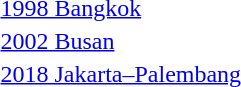<table>
<tr>
<td><a href='#'>1998 Bangkok</a></td>
<td></td>
<td></td>
<td></td>
</tr>
<tr>
<td><a href='#'>2002 Busan</a></td>
<td></td>
<td></td>
<td></td>
</tr>
<tr>
<td><a href='#'>2018 Jakarta–Palembang</a></td>
<td></td>
<td></td>
<td></td>
</tr>
</table>
